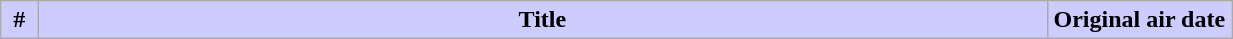<table class="wikitable" width="65%">
<tr>
<th style="background: #CCF" width="3%">#</th>
<th style="background: #CCF">Title</th>
<th style="background: #CCF" width="15%">Original air date<br>


















































</th>
</tr>
</table>
